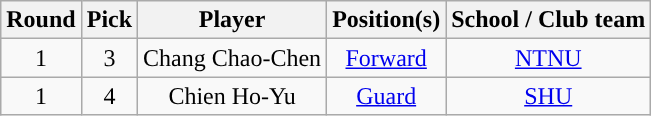<table class="wikitable sortable sortable">
<tr>
<th>Round</th>
<th>Pick</th>
<th>Player</th>
<th>Position(s)</th>
<th>School / Club team</th>
</tr>
<tr style="text-align: center">
<td>1</td>
<td>3</td>
<td>Chang Chao-Chen</td>
<td><a href='#'>Forward</a></td>
<td><a href='#'>NTNU</a></td>
</tr>
<tr style="text-align: center">
<td>1</td>
<td>4</td>
<td>Chien Ho-Yu</td>
<td><a href='#'>Guard</a></td>
<td><a href='#'>SHU</a></td>
</tr>
</table>
